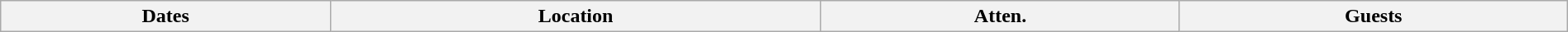<table class="wikitable" width="100%">
<tr>
<th>Dates</th>
<th>Location</th>
<th>Atten.</th>
<th>Guests<br>


</th>
</tr>
</table>
